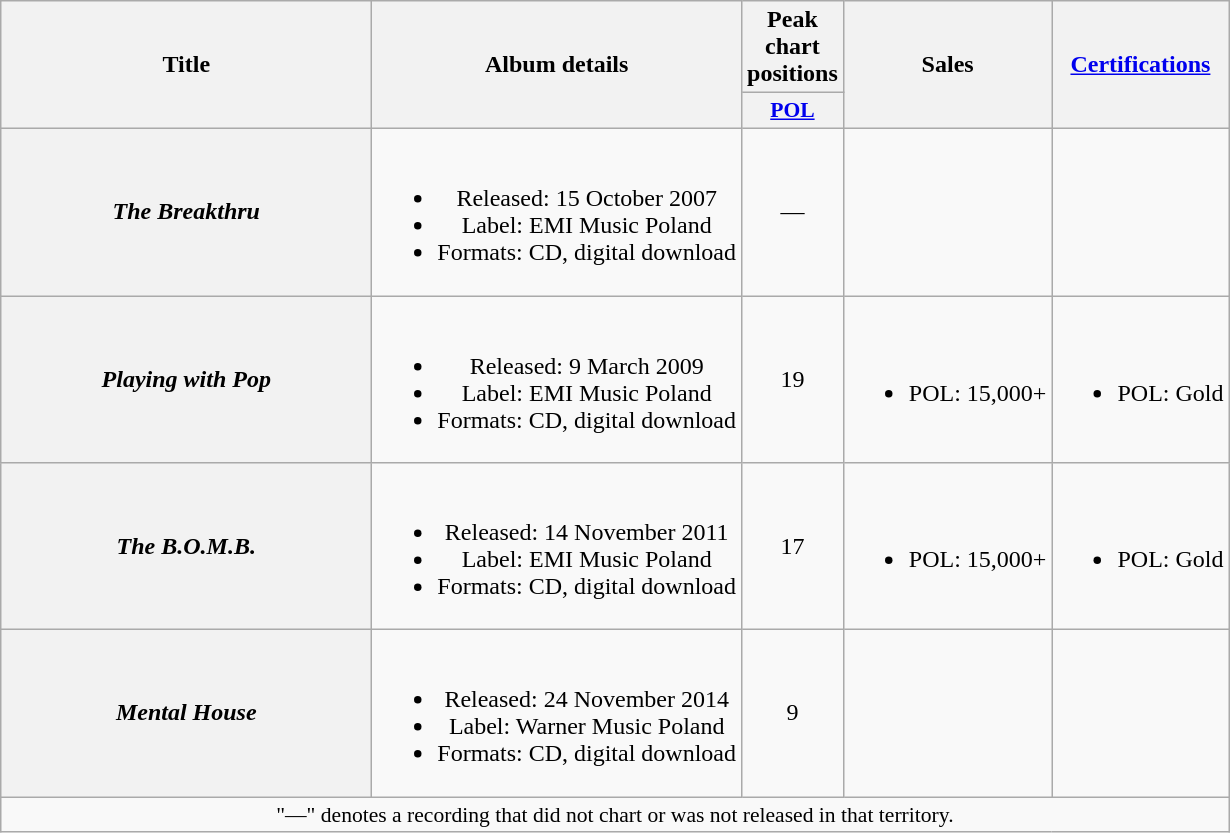<table class="wikitable plainrowheaders" style="text-align:center;">
<tr>
<th scope="col" rowspan="2" style="width:15em;">Title</th>
<th scope="col" rowspan="2">Album details</th>
<th scope="col" colspan="1">Peak chart positions</th>
<th scope="col" rowspan="2">Sales</th>
<th scope="col" rowspan="2"><a href='#'>Certifications</a></th>
</tr>
<tr>
<th scope="col" style="width:3em;font-size:90%;"><a href='#'>POL</a><br></th>
</tr>
<tr>
<th scope="row"><em>The Breakthru</em></th>
<td><br><ul><li>Released: 15 October 2007</li><li>Label: EMI Music Poland</li><li>Formats: CD, digital download</li></ul></td>
<td>—</td>
<td></td>
<td></td>
</tr>
<tr>
<th scope="row"><em>Playing with Pop</em></th>
<td><br><ul><li>Released: 9 March 2009</li><li>Label: EMI Music Poland</li><li>Formats: CD, digital download</li></ul></td>
<td>19</td>
<td><br><ul><li>POL: 15,000+</li></ul></td>
<td><br><ul><li>POL: Gold</li></ul></td>
</tr>
<tr>
<th scope="row"><em>The B.O.M.B.</em></th>
<td><br><ul><li>Released: 14 November 2011</li><li>Label: EMI Music Poland</li><li>Formats: CD, digital download</li></ul></td>
<td>17</td>
<td><br><ul><li>POL: 15,000+</li></ul></td>
<td><br><ul><li>POL: Gold</li></ul></td>
</tr>
<tr>
<th scope="row"><em>Mental House</em></th>
<td><br><ul><li>Released: 24 November 2014</li><li>Label: Warner Music Poland</li><li>Formats: CD, digital download</li></ul></td>
<td>9</td>
<td></td>
<td></td>
</tr>
<tr>
<td colspan="20" style="font-size:90%">"—" denotes a recording that did not chart or was not released in that territory.</td>
</tr>
</table>
